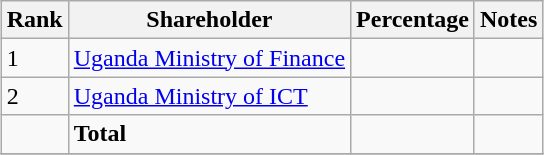<table class="wikitable sortable" style="margin: 0.5em auto">
<tr>
<th>Rank</th>
<th>Shareholder</th>
<th>Percentage</th>
<th>Notes</th>
</tr>
<tr>
<td>1</td>
<td><a href='#'>Uganda Ministry of Finance</a></td>
<td></td>
<td></td>
</tr>
<tr>
<td>2</td>
<td><a href='#'>Uganda Ministry of ICT</a></td>
<td></td>
<td></td>
</tr>
<tr>
<td></td>
<td><strong>Total</strong></td>
<td><strong></strong></td>
<td></td>
</tr>
<tr>
</tr>
</table>
